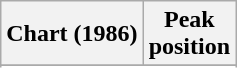<table class="wikitable sortable plainrowheaders" style="text-align:center">
<tr>
<th>Chart (1986)</th>
<th>Peak<br>position</th>
</tr>
<tr>
</tr>
<tr>
</tr>
<tr>
</tr>
<tr>
</tr>
</table>
